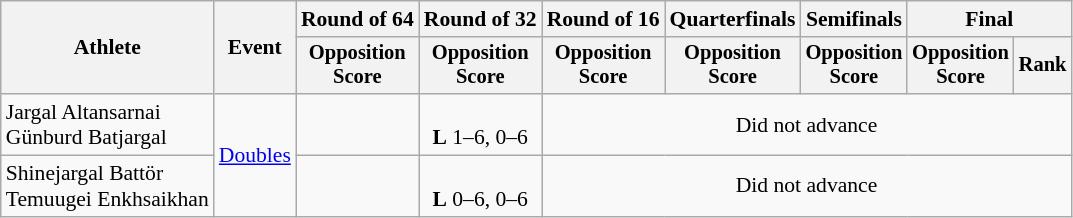<table class=wikitable style="font-size:90%; text-align:center;">
<tr>
<th rowspan="2">Athlete</th>
<th rowspan="2">Event</th>
<th>Round of 64</th>
<th>Round of 32</th>
<th>Round of 16</th>
<th>Quarterfinals</th>
<th>Semifinals</th>
<th colspan=2>Final</th>
</tr>
<tr style="font-size:95%">
<th>Opposition<br>Score</th>
<th>Opposition<br>Score</th>
<th>Opposition<br>Score</th>
<th>Opposition<br>Score</th>
<th>Opposition<br>Score</th>
<th>Opposition<br>Score</th>
<th>Rank</th>
</tr>
<tr>
<td align=left>Jargal Altansarnai<br>Günburd Batjargal</td>
<td align=left rowspan=2><a href='#'>Doubles</a></td>
<td></td>
<td><br><strong>L</strong> 1–6, 0–6</td>
<td colspan=5>Did not advance</td>
</tr>
<tr>
<td align=left>Shinejargal Battör<br>Temuugei Enkhsaikhan</td>
<td></td>
<td><br><strong>L</strong> 0–6, 0–6</td>
<td colspan=5>Did not advance</td>
</tr>
</table>
